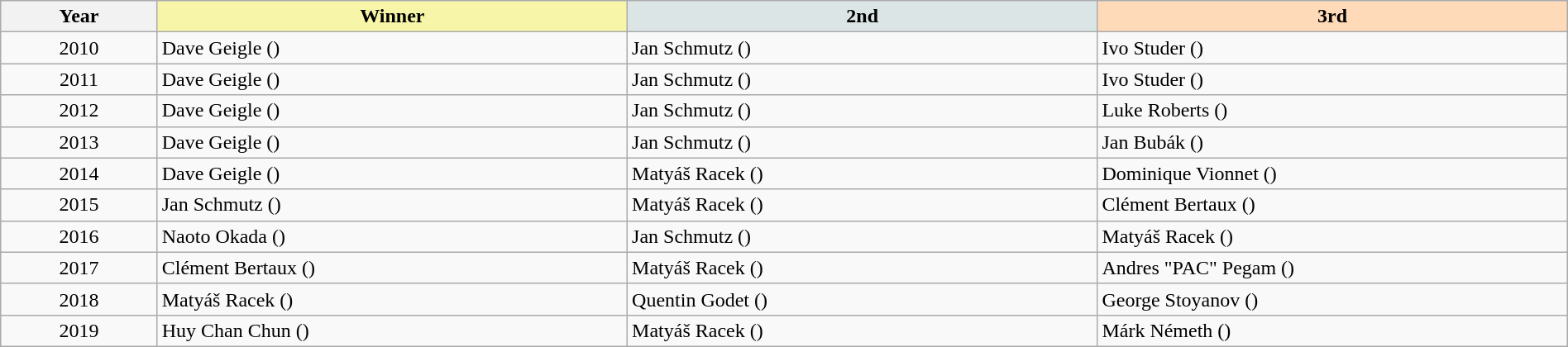<table class="wikitable" width=100%>
<tr>
<th width=10%>Year</th>
<th style="background-color: #F7F6A8;" width=30%>Winner</th>
<th style="background-color: #DCE5E5;" width=30%>2nd</th>
<th style="background-color: #FFDAB9;" width=30%>3rd</th>
</tr>
<tr>
<td align=center>2010</td>
<td>Dave Geigle ()</td>
<td>Jan Schmutz ()</td>
<td>Ivo Studer ()</td>
</tr>
<tr>
<td align=center>2011</td>
<td>Dave Geigle ()</td>
<td>Jan Schmutz ()</td>
<td>Ivo Studer ()</td>
</tr>
<tr>
<td align=center>2012</td>
<td>Dave Geigle ()</td>
<td>Jan Schmutz ()</td>
<td>Luke Roberts ()</td>
</tr>
<tr>
<td align=center>2013</td>
<td>Dave Geigle ()</td>
<td>Jan Schmutz ()</td>
<td>Jan Bubák ()</td>
</tr>
<tr>
<td align=center>2014</td>
<td>Dave Geigle ()</td>
<td>Matyáš Racek ()</td>
<td>Dominique Vionnet ()</td>
</tr>
<tr>
<td align=center>2015</td>
<td>Jan Schmutz ()</td>
<td>Matyáš Racek ()</td>
<td>Clément Bertaux ()</td>
</tr>
<tr>
<td align=center>2016</td>
<td>Naoto Okada ()</td>
<td>Jan Schmutz ()</td>
<td>Matyáš Racek ()</td>
</tr>
<tr>
<td align=center>2017</td>
<td>Clément Bertaux ()</td>
<td>Matyáš Racek ()</td>
<td>Andres "PAC" Pegam ()</td>
</tr>
<tr>
<td align=center>2018</td>
<td>Matyáš Racek ()</td>
<td>Quentin Godet ()</td>
<td>George Stoyanov ()</td>
</tr>
<tr>
<td align=center>2019</td>
<td>Huy Chan Chun ()</td>
<td>Matyáš Racek ()</td>
<td>Márk Németh ()</td>
</tr>
</table>
